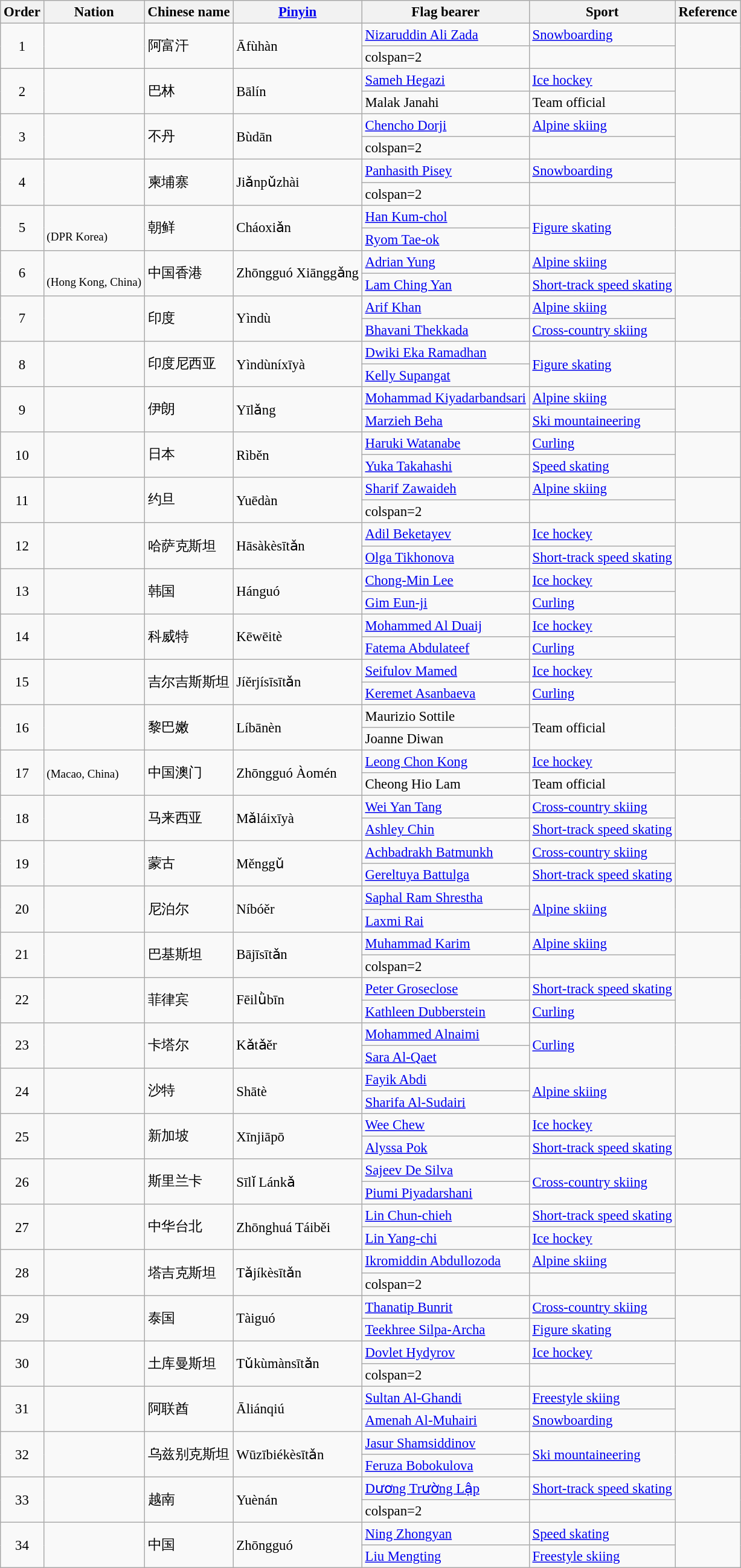<table class="wikitable sortable" style="font-size:95%">
<tr>
<th>Order</th>
<th>Nation</th>
<th>Chinese name</th>
<th><a href='#'>Pinyin</a></th>
<th>Flag bearer</th>
<th>Sport</th>
<th>Reference</th>
</tr>
<tr>
<td rowspan=2 rowspan=2 align=center>1</td>
<td rowspan=2></td>
<td rowspan=2>阿富汗</td>
<td rowspan=2>Āfùhàn</td>
<td><a href='#'>Nizaruddin Ali Zada</a></td>
<td><a href='#'>Snowboarding</a></td>
<td rowspan=2 align=center></td>
</tr>
<tr>
<td>colspan=2 </td>
</tr>
<tr>
<td rowspan=2 align=center>2</td>
<td rowspan=2></td>
<td rowspan=2>巴林</td>
<td rowspan=2>Bālín</td>
<td><a href='#'>Sameh Hegazi</a></td>
<td><a href='#'>Ice hockey</a></td>
<td rowspan=2 align=center></td>
</tr>
<tr>
<td>Malak Janahi</td>
<td>Team official</td>
</tr>
<tr>
<td rowspan=2 align=center>3</td>
<td rowspan=2></td>
<td rowspan=2>不丹</td>
<td rowspan=2>Bùdān</td>
<td><a href='#'>Chencho Dorji</a></td>
<td><a href='#'>Alpine skiing</a></td>
<td rowspan=2 align=center></td>
</tr>
<tr>
<td>colspan=2 </td>
</tr>
<tr>
<td rowspan=2 align=center>4</td>
<td rowspan=2></td>
<td rowspan=2>柬埔寨</td>
<td rowspan=2>Jiǎnpǔzhài</td>
<td><a href='#'>Panhasith Pisey</a></td>
<td><a href='#'>Snowboarding</a></td>
<td rowspan=2 align=center></td>
</tr>
<tr>
<td>colspan=2 </td>
</tr>
<tr>
<td rowspan=2 align=center>5</td>
<td rowspan=2><br><small>(DPR Korea)</small></td>
<td rowspan=2>朝鲜</td>
<td rowspan=2>Cháoxiǎn</td>
<td><a href='#'>Han Kum-chol</a></td>
<td rowspan=2><a href='#'>Figure skating</a></td>
<td rowspan=2 align=center></td>
</tr>
<tr>
<td><a href='#'>Ryom Tae-ok</a></td>
</tr>
<tr>
<td rowspan=2 align=center>6</td>
<td rowspan=2><br><small>(Hong Kong, China)</small></td>
<td rowspan=2>中国香港</td>
<td rowspan=2>Zhōngguó Xiānggǎng</td>
<td><a href='#'>Adrian Yung</a></td>
<td><a href='#'>Alpine skiing</a></td>
<td rowspan=2 align=center></td>
</tr>
<tr>
<td><a href='#'>Lam Ching Yan</a></td>
<td><a href='#'>Short-track speed skating</a></td>
</tr>
<tr>
<td rowspan=2 align=center>7</td>
<td rowspan=2></td>
<td rowspan=2>印度</td>
<td rowspan=2>Yìndù</td>
<td><a href='#'>Arif Khan</a></td>
<td><a href='#'>Alpine skiing</a></td>
<td rowspan=2 align=center></td>
</tr>
<tr>
<td><a href='#'>Bhavani Thekkada</a></td>
<td><a href='#'>Cross-country skiing</a></td>
</tr>
<tr>
<td rowspan=2 align=center>8</td>
<td rowspan=2></td>
<td rowspan=2>印度尼西亚</td>
<td rowspan=2>Yìndùníxīyà</td>
<td><a href='#'>Dwiki Eka Ramadhan</a></td>
<td rowspan=2><a href='#'>Figure skating</a></td>
<td rowspan=2 align=center></td>
</tr>
<tr>
<td><a href='#'>Kelly Supangat</a></td>
</tr>
<tr>
<td rowspan=2 align=center>9</td>
<td rowspan=2></td>
<td rowspan=2>伊朗</td>
<td rowspan=2>Yīlǎng</td>
<td><a href='#'>Mohammad Kiyadarbandsari</a></td>
<td><a href='#'>Alpine skiing</a></td>
<td rowspan=2 align=center></td>
</tr>
<tr>
<td><a href='#'>Marzieh Beha</a></td>
<td><a href='#'>Ski mountaineering</a></td>
</tr>
<tr>
<td rowspan=2 align=center>10</td>
<td rowspan=2></td>
<td rowspan=2>日本</td>
<td rowspan=2>Rìběn</td>
<td><a href='#'>Haruki Watanabe</a></td>
<td><a href='#'>Curling</a></td>
<td rowspan=2 align=center></td>
</tr>
<tr>
<td><a href='#'>Yuka Takahashi</a></td>
<td><a href='#'>Speed skating</a></td>
</tr>
<tr>
<td rowspan=2 align=center>11</td>
<td rowspan=2></td>
<td rowspan=2>约旦</td>
<td rowspan=2>Yuēdàn</td>
<td><a href='#'>Sharif Zawaideh</a></td>
<td><a href='#'>Alpine skiing</a></td>
<td rowspan=2 align=center></td>
</tr>
<tr>
<td>colspan=2 </td>
</tr>
<tr>
<td rowspan=2 align=center>12</td>
<td rowspan=2></td>
<td rowspan=2>哈萨克斯坦</td>
<td rowspan=2>Hāsàkèsītǎn</td>
<td><a href='#'>Adil Beketayev</a></td>
<td><a href='#'>Ice hockey</a></td>
<td rowspan=2 align=center></td>
</tr>
<tr>
<td><a href='#'>Olga Tikhonova</a></td>
<td><a href='#'>Short-track speed skating</a></td>
</tr>
<tr>
<td rowspan=2 align=center>13</td>
<td rowspan=2></td>
<td rowspan=2>韩国</td>
<td rowspan=2>Hánguó</td>
<td><a href='#'>Chong-Min Lee</a></td>
<td><a href='#'>Ice hockey</a></td>
<td rowspan=2 align=center></td>
</tr>
<tr>
<td><a href='#'>Gim Eun-ji</a></td>
<td><a href='#'>Curling</a></td>
</tr>
<tr>
<td rowspan=2 align=center>14</td>
<td rowspan=2></td>
<td rowspan=2>科威特</td>
<td rowspan=2>Kēwēitè</td>
<td><a href='#'>Mohammed Al Duaij</a></td>
<td><a href='#'>Ice hockey</a></td>
<td rowspan=2 align=center></td>
</tr>
<tr>
<td><a href='#'>Fatema Abdulateef</a></td>
<td><a href='#'>Curling</a></td>
</tr>
<tr>
<td rowspan=2 align=center>15</td>
<td rowspan=2></td>
<td rowspan=2>吉尔吉斯斯坦</td>
<td rowspan=2>Jíěrjísīsītǎn</td>
<td><a href='#'>Seifulov Mamed</a></td>
<td><a href='#'>Ice hockey</a></td>
<td rowspan=2 align=center></td>
</tr>
<tr>
<td><a href='#'>Keremet Asanbaeva</a></td>
<td><a href='#'>Curling</a></td>
</tr>
<tr>
<td rowspan=2 align=center>16</td>
<td rowspan=2></td>
<td rowspan=2>黎巴嫩</td>
<td rowspan=2>Líbānèn</td>
<td>Maurizio Sottile</td>
<td rowspan=2>Team official</td>
<td rowspan=2 align=center></td>
</tr>
<tr>
<td>Joanne Diwan</td>
</tr>
<tr>
<td rowspan=2 align=center>17</td>
<td rowspan=2> <small>(Macao, China)</small></td>
<td rowspan=2>中国澳门</td>
<td rowspan=2>Zhōngguó Àomén</td>
<td><a href='#'>Leong Chon Kong</a></td>
<td><a href='#'>Ice hockey</a></td>
<td rowspan=2 align=center></td>
</tr>
<tr>
<td>Cheong Hio Lam</td>
<td>Team official</td>
</tr>
<tr>
<td rowspan=2 align=center>18</td>
<td rowspan=2></td>
<td rowspan=2>马来西亚</td>
<td rowspan=2>Mǎláixīyà</td>
<td><a href='#'>Wei Yan Tang</a></td>
<td><a href='#'>Cross-country skiing</a></td>
<td rowspan=2 align=center></td>
</tr>
<tr>
<td><a href='#'>Ashley Chin</a></td>
<td><a href='#'>Short-track speed skating</a></td>
</tr>
<tr>
<td rowspan=2 align=center>19</td>
<td rowspan=2></td>
<td rowspan=2>蒙古</td>
<td rowspan=2>Měnggǔ</td>
<td><a href='#'>Achbadrakh Batmunkh</a></td>
<td><a href='#'>Cross-country skiing</a></td>
<td rowspan=2 align=center></td>
</tr>
<tr>
<td><a href='#'>Gereltuya Battulga</a></td>
<td><a href='#'>Short-track speed skating</a></td>
</tr>
<tr>
<td rowspan=2 align=center>20</td>
<td rowspan=2></td>
<td rowspan=2>尼泊尔</td>
<td rowspan=2>Níbóěr</td>
<td><a href='#'>Saphal Ram Shrestha</a></td>
<td rowspan=2><a href='#'>Alpine skiing</a></td>
<td rowspan=2 align=center></td>
</tr>
<tr>
<td><a href='#'>Laxmi Rai</a></td>
</tr>
<tr>
<td rowspan=2 align=center>21</td>
<td rowspan=2></td>
<td rowspan=2>巴基斯坦</td>
<td rowspan=2>Bājīsītǎn</td>
<td><a href='#'>Muhammad Karim</a></td>
<td><a href='#'>Alpine skiing</a></td>
<td rowspan=2 align=center></td>
</tr>
<tr>
<td>colspan=2 </td>
</tr>
<tr>
<td rowspan=2 align=center>22</td>
<td rowspan=2></td>
<td rowspan=2>菲律宾</td>
<td rowspan=2>Fēilǜbīn</td>
<td><a href='#'>Peter Groseclose</a></td>
<td><a href='#'>Short-track speed skating</a></td>
<td rowspan=2 align=center></td>
</tr>
<tr>
<td><a href='#'>Kathleen Dubberstein</a></td>
<td><a href='#'>Curling</a></td>
</tr>
<tr>
<td rowspan=2 align=center>23</td>
<td rowspan=2></td>
<td rowspan=2>卡塔尔</td>
<td rowspan=2>Kǎtǎěr</td>
<td><a href='#'>Mohammed Alnaimi</a></td>
<td rowspan=2><a href='#'>Curling</a></td>
<td rowspan=2 align=center></td>
</tr>
<tr>
<td><a href='#'>Sara Al-Qaet</a></td>
</tr>
<tr>
<td rowspan=2 align=center>24</td>
<td rowspan=2></td>
<td rowspan=2>沙特</td>
<td rowspan=2>Shātè</td>
<td><a href='#'>Fayik Abdi</a></td>
<td rowspan=2><a href='#'>Alpine skiing</a></td>
<td rowspan=2 align=center></td>
</tr>
<tr>
<td><a href='#'>Sharifa Al-Sudairi</a></td>
</tr>
<tr>
<td rowspan=2 align=center>25</td>
<td rowspan=2></td>
<td rowspan=2>新加坡</td>
<td rowspan=2>Xīnjiāpō</td>
<td><a href='#'>Wee Chew</a></td>
<td><a href='#'>Ice hockey</a></td>
<td rowspan=2 align=center></td>
</tr>
<tr>
<td><a href='#'>Alyssa Pok</a></td>
<td><a href='#'>Short-track speed skating</a></td>
</tr>
<tr>
<td rowspan=2 align=center>26</td>
<td rowspan=2></td>
<td rowspan=2>斯里兰卡</td>
<td rowspan=2>Sīlǐ Lánkǎ</td>
<td><a href='#'>Sajeev De Silva</a></td>
<td rowspan=2><a href='#'>Cross-country skiing</a></td>
<td rowspan=2 align=center></td>
</tr>
<tr>
<td><a href='#'>Piumi Piyadarshani</a></td>
</tr>
<tr>
<td rowspan=2 align=center>27</td>
<td rowspan=2></td>
<td rowspan=2>中华台北</td>
<td rowspan=2>Zhōnghuá Táiběi</td>
<td><a href='#'>Lin Chun-chieh</a></td>
<td><a href='#'>Short-track speed skating</a></td>
<td rowspan=2 align=center></td>
</tr>
<tr>
<td><a href='#'>Lin Yang-chi</a></td>
<td><a href='#'>Ice hockey</a></td>
</tr>
<tr>
<td rowspan=2 align=center>28</td>
<td rowspan=2></td>
<td rowspan=2>塔吉克斯坦</td>
<td rowspan=2>Tǎjíkèsītǎn</td>
<td><a href='#'>Ikromiddin Abdullozoda</a></td>
<td><a href='#'>Alpine skiing</a></td>
<td rowspan=2 align=center></td>
</tr>
<tr>
<td>colspan=2 </td>
</tr>
<tr>
<td rowspan=2 align=center>29</td>
<td rowspan=2><br><small></small></td>
<td rowspan=2>泰国</td>
<td rowspan=2>Tàiguó</td>
<td><a href='#'>Thanatip Bunrit</a></td>
<td><a href='#'>Cross-country skiing</a></td>
<td rowspan=2 align=center></td>
</tr>
<tr>
<td><a href='#'>Teekhree Silpa-Archa</a></td>
<td><a href='#'>Figure skating</a></td>
</tr>
<tr>
<td rowspan=2 align=center>30</td>
<td rowspan=2></td>
<td rowspan=2>土库曼斯坦</td>
<td rowspan=2>Tǔkùmànsītǎn</td>
<td><a href='#'>Dovlet Hydyrov</a></td>
<td><a href='#'>Ice hockey</a></td>
<td rowspan=2 align=center></td>
</tr>
<tr>
<td>colspan=2 </td>
</tr>
<tr>
<td rowspan=2 align=center>31</td>
<td rowspan=2></td>
<td rowspan=2>阿联酋</td>
<td rowspan=2>Āliánqiú</td>
<td><a href='#'>Sultan Al-Ghandi</a></td>
<td><a href='#'>Freestyle skiing</a></td>
<td rowspan=2 align=center></td>
</tr>
<tr>
<td><a href='#'>Amenah Al-Muhairi</a></td>
<td><a href='#'>Snowboarding</a></td>
</tr>
<tr>
<td rowspan=2 align=center>32</td>
<td rowspan=2></td>
<td rowspan=2>乌兹别克斯坦</td>
<td rowspan=2>Wūzībiékèsītǎn</td>
<td><a href='#'>Jasur Shamsiddinov</a></td>
<td rowspan=2><a href='#'>Ski mountaineering</a></td>
<td rowspan=2 align=center></td>
</tr>
<tr>
<td><a href='#'>Feruza Bobokulova</a></td>
</tr>
<tr>
<td rowspan=2 align=center>33</td>
<td rowspan=2></td>
<td rowspan=2>越南</td>
<td rowspan=2>Yuènán</td>
<td><a href='#'>Dương Trường Lập</a></td>
<td><a href='#'>Short-track speed skating</a></td>
<td rowspan=2 align=center></td>
</tr>
<tr>
<td>colspan=2 </td>
</tr>
<tr>
<td rowspan=2 align=center>34</td>
<td rowspan=2></td>
<td rowspan=2>中国</td>
<td rowspan=2>Zhōngguó</td>
<td><a href='#'>Ning Zhongyan</a></td>
<td><a href='#'>Speed skating</a></td>
<td rowspan=2 align=center></td>
</tr>
<tr>
<td><a href='#'>Liu Mengting</a></td>
<td><a href='#'>Freestyle skiing</a></td>
</tr>
</table>
